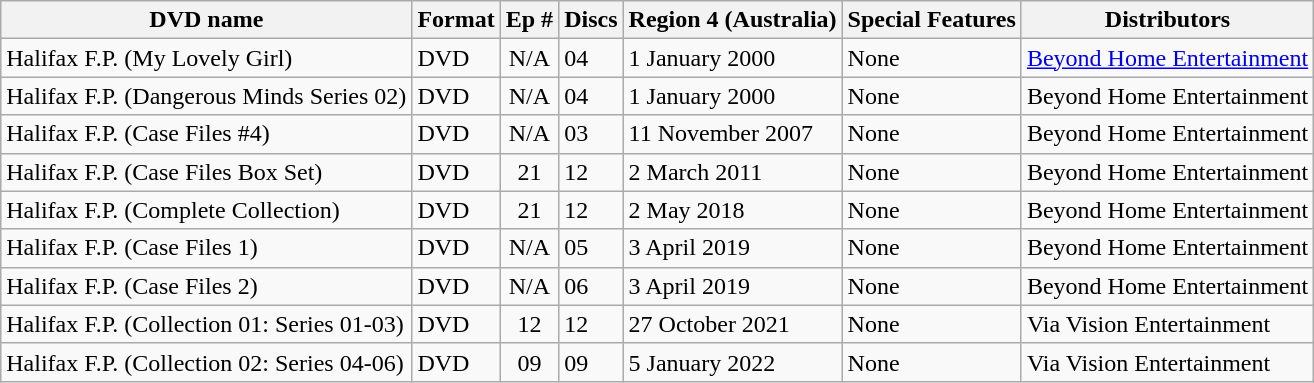<table class="wikitable">
<tr>
<th>DVD name</th>
<th>Format</th>
<th>Ep #</th>
<th>Discs</th>
<th>Region 4 (Australia)</th>
<th>Special Features</th>
<th>Distributors</th>
</tr>
<tr>
<td>Halifax F.P. (My Lovely Girl)</td>
<td>DVD</td>
<td style="text-align:center;">N/A</td>
<td>04</td>
<td>1 January 2000</td>
<td>None</td>
<td><a href='#'>Beyond Home Entertainment</a></td>
</tr>
<tr>
<td>Halifax F.P. (Dangerous Minds Series 02)</td>
<td>DVD</td>
<td style="text-align:center;">N/A</td>
<td>04</td>
<td>1 January 2000</td>
<td>None</td>
<td>Beyond Home Entertainment</td>
</tr>
<tr>
<td>Halifax F.P. (Case Files #4)</td>
<td>DVD</td>
<td style="text-align:center;">N/A</td>
<td>03</td>
<td>11 November 2007</td>
<td>None</td>
<td>Beyond Home Entertainment</td>
</tr>
<tr>
<td>Halifax F.P. (Case Files Box Set)</td>
<td>DVD</td>
<td style="text-align:center;">21</td>
<td>12</td>
<td>2 March 2011</td>
<td>None</td>
<td>Beyond Home Entertainment</td>
</tr>
<tr>
<td>Halifax F.P. (Complete Collection)</td>
<td>DVD</td>
<td style="text-align:center;">21</td>
<td>12</td>
<td>2 May 2018</td>
<td>None</td>
<td>Beyond Home Entertainment</td>
</tr>
<tr>
<td>Halifax F.P. (Case Files 1)</td>
<td>DVD</td>
<td style="text-align:center;">N/A</td>
<td>05</td>
<td>3 April 2019</td>
<td>None</td>
<td>Beyond Home Entertainment</td>
</tr>
<tr>
<td>Halifax F.P. (Case Files 2)</td>
<td>DVD</td>
<td style="text-align:center;">N/A</td>
<td>06</td>
<td>3 April 2019</td>
<td>None</td>
<td>Beyond Home Entertainment</td>
</tr>
<tr>
<td>Halifax F.P. (Collection 01: Series 01-03)</td>
<td>DVD</td>
<td style="text-align:center;">12</td>
<td>12</td>
<td>27 October 2021</td>
<td>None</td>
<td>Via Vision Entertainment</td>
</tr>
<tr>
<td>Halifax F.P. (Collection 02: Series 04-06)</td>
<td>DVD</td>
<td style="text-align:center;">09</td>
<td>09</td>
<td>5 January 2022</td>
<td>None</td>
<td>Via Vision Entertainment</td>
</tr>
</table>
